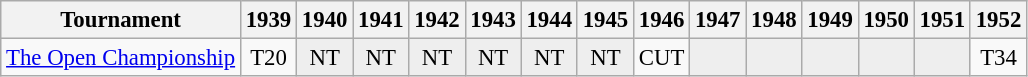<table class="wikitable" style="font-size:95%;text-align:center;">
<tr>
<th>Tournament</th>
<th>1939</th>
<th>1940</th>
<th>1941</th>
<th>1942</th>
<th>1943</th>
<th>1944</th>
<th>1945</th>
<th>1946</th>
<th>1947</th>
<th>1948</th>
<th>1949</th>
<th>1950</th>
<th>1951</th>
<th>1952</th>
</tr>
<tr>
<td align=left><a href='#'>The Open Championship</a></td>
<td>T20</td>
<td style="background:#eeeeee;">NT</td>
<td style="background:#eeeeee;">NT</td>
<td style="background:#eeeeee;">NT</td>
<td style="background:#eeeeee;">NT</td>
<td style="background:#eeeeee;">NT</td>
<td style="background:#eeeeee;">NT</td>
<td>CUT</td>
<td style="background:#eeeeee;"></td>
<td style="background:#eeeeee;"></td>
<td style="background:#eeeeee;"></td>
<td style="background:#eeeeee;"></td>
<td style="background:#eeeeee;"></td>
<td>T34</td>
</tr>
</table>
